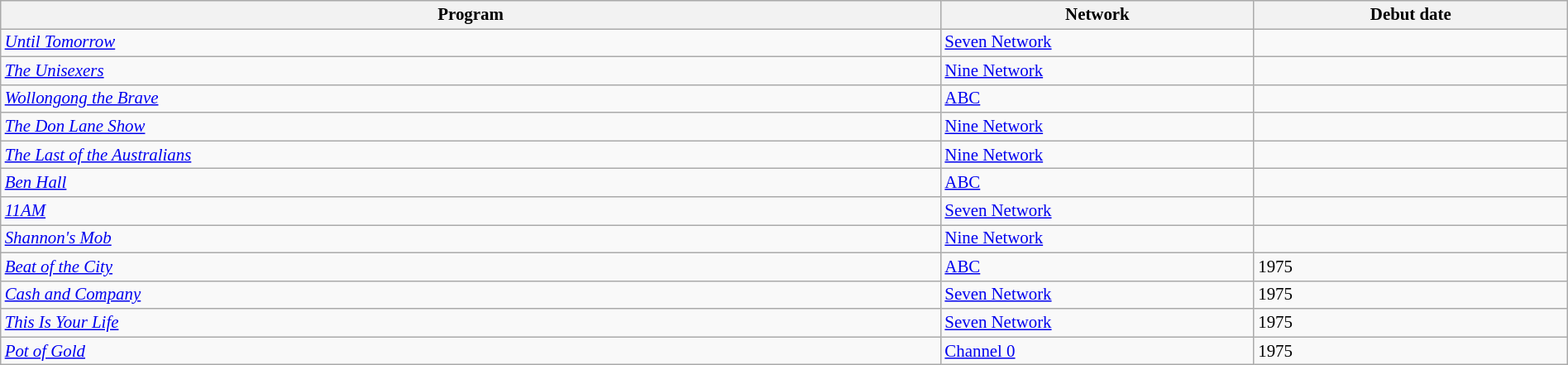<table class="wikitable sortable" width="100%" style="font-size:87%;">
<tr bgcolor="#efefef">
<th width=60%>Program</th>
<th width=20%>Network</th>
<th width=20%>Debut date</th>
</tr>
<tr>
<td><em><a href='#'>Until Tomorrow</a></em></td>
<td><a href='#'>Seven Network</a></td>
<td></td>
</tr>
<tr>
<td><em><a href='#'>The Unisexers</a></em></td>
<td><a href='#'>Nine Network</a></td>
<td></td>
</tr>
<tr>
<td><em><a href='#'>Wollongong the Brave</a></em></td>
<td><a href='#'>ABC</a></td>
<td></td>
</tr>
<tr>
<td><em><a href='#'>The Don Lane Show</a></em></td>
<td><a href='#'>Nine Network</a></td>
<td></td>
</tr>
<tr>
<td><em><a href='#'>The Last of the Australians</a></em></td>
<td><a href='#'>Nine Network</a></td>
<td></td>
</tr>
<tr>
<td><em><a href='#'>Ben Hall</a></em></td>
<td><a href='#'>ABC</a></td>
<td></td>
</tr>
<tr>
<td><em><a href='#'>11AM</a></em></td>
<td><a href='#'>Seven Network</a></td>
<td></td>
</tr>
<tr>
<td><em><a href='#'>Shannon's Mob</a></em></td>
<td><a href='#'>Nine Network</a></td>
<td></td>
</tr>
<tr>
<td><em><a href='#'>Beat of the City</a></em></td>
<td><a href='#'>ABC</a></td>
<td>1975</td>
</tr>
<tr>
<td><em><a href='#'>Cash and Company</a></em></td>
<td><a href='#'>Seven Network</a></td>
<td>1975</td>
</tr>
<tr>
<td><em><a href='#'>This Is Your Life</a></em></td>
<td><a href='#'>Seven Network</a></td>
<td>1975</td>
</tr>
<tr>
<td><em><a href='#'>Pot of Gold</a></em></td>
<td><a href='#'>Channel 0</a></td>
<td>1975</td>
</tr>
</table>
